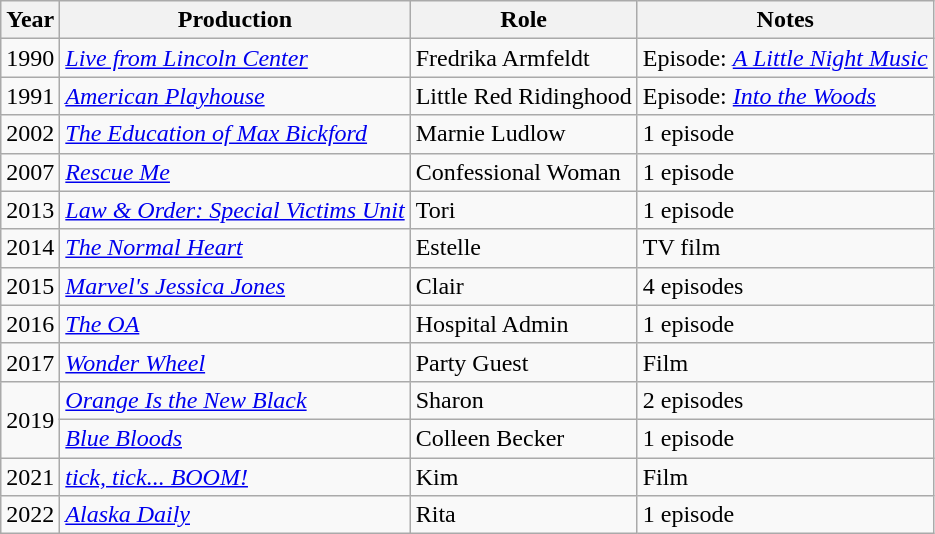<table class="wikitable">
<tr>
<th>Year</th>
<th>Production</th>
<th>Role</th>
<th>Notes</th>
</tr>
<tr>
<td>1990</td>
<td><em><a href='#'>Live from Lincoln Center</a></em></td>
<td>Fredrika Armfeldt</td>
<td>Episode: <em><a href='#'>A Little Night Music</a></em></td>
</tr>
<tr>
<td>1991</td>
<td><em><a href='#'>American Playhouse</a></em></td>
<td>Little Red Ridinghood</td>
<td>Episode: <em><a href='#'>Into the Woods</a></em></td>
</tr>
<tr>
<td>2002</td>
<td><em><a href='#'>The Education of Max Bickford</a></em></td>
<td>Marnie Ludlow</td>
<td>1 episode</td>
</tr>
<tr>
<td>2007</td>
<td><em><a href='#'>Rescue Me</a></em></td>
<td>Confessional Woman</td>
<td>1 episode</td>
</tr>
<tr>
<td>2013</td>
<td><em><a href='#'>Law & Order: Special Victims Unit</a></em></td>
<td>Tori</td>
<td>1 episode</td>
</tr>
<tr>
<td>2014</td>
<td><em><a href='#'>The Normal Heart</a></em></td>
<td>Estelle</td>
<td>TV film</td>
</tr>
<tr>
<td>2015</td>
<td><a href='#'><em>Marvel's Jessica Jones</em></a></td>
<td>Clair</td>
<td>4 episodes</td>
</tr>
<tr>
<td>2016</td>
<td><em><a href='#'>The OA</a></em></td>
<td>Hospital Admin</td>
<td>1 episode</td>
</tr>
<tr>
<td>2017</td>
<td><em><a href='#'>Wonder Wheel</a></em></td>
<td>Party Guest</td>
<td>Film</td>
</tr>
<tr>
<td rowspan=2>2019</td>
<td><em><a href='#'>Orange Is the New Black</a></em></td>
<td>Sharon</td>
<td>2 episodes</td>
</tr>
<tr>
<td><em><a href='#'>Blue Bloods</a></em></td>
<td>Colleen Becker</td>
<td>1 episode</td>
</tr>
<tr>
<td>2021</td>
<td><em><a href='#'>tick, tick... BOOM!</a></em></td>
<td>Kim</td>
<td>Film</td>
</tr>
<tr>
<td>2022</td>
<td><em><a href='#'>Alaska Daily</a></em></td>
<td>Rita</td>
<td>1 episode</td>
</tr>
</table>
